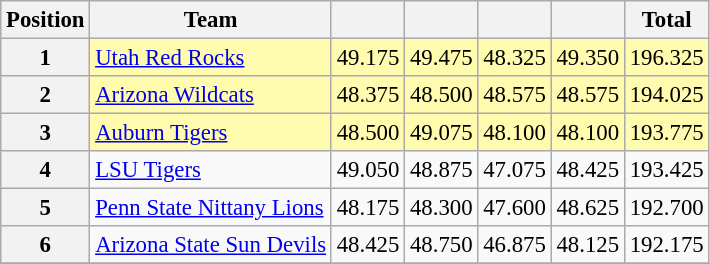<table class="wikitable sortable" style="text-align:center; font-size:95%">
<tr>
<th scope=col>Position</th>
<th scope=col>Team</th>
<th scope=col></th>
<th scope=col></th>
<th scope=col></th>
<th scope=col></th>
<th scope=col>Total</th>
</tr>
<tr bgcolor=fffcaf>
<th scope=row>1</th>
<td align=left><a href='#'>Utah Red Rocks</a></td>
<td>49.175</td>
<td>49.475</td>
<td>48.325</td>
<td>49.350</td>
<td>196.325</td>
</tr>
<tr bgcolor=fffcaf>
<th scope=row>2</th>
<td align=left><a href='#'>Arizona Wildcats</a></td>
<td>48.375</td>
<td>48.500</td>
<td>48.575</td>
<td>48.575</td>
<td>194.025</td>
</tr>
<tr bgcolor=fffcaf>
<th scope=row>3</th>
<td align=left><a href='#'>Auburn Tigers</a></td>
<td>48.500</td>
<td>49.075</td>
<td>48.100</td>
<td>48.100</td>
<td>193.775</td>
</tr>
<tr>
<th scope=row>4</th>
<td align=left><a href='#'>LSU Tigers</a></td>
<td>49.050</td>
<td>48.875</td>
<td>47.075</td>
<td>48.425</td>
<td>193.425</td>
</tr>
<tr>
<th scope=row>5</th>
<td align=left><a href='#'>Penn State Nittany Lions</a></td>
<td>48.175</td>
<td>48.300</td>
<td>47.600</td>
<td>48.625</td>
<td>192.700</td>
</tr>
<tr>
<th scope=row>6</th>
<td align=left><a href='#'>Arizona State Sun Devils</a></td>
<td>48.425</td>
<td>48.750</td>
<td>46.875</td>
<td>48.125</td>
<td>192.175</td>
</tr>
<tr>
</tr>
</table>
